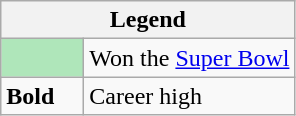<table class="wikitable mw-collapsible mw-collapsed">
<tr>
<th colspan="2">Legend</th>
</tr>
<tr>
<td style="background:#afe6ba; width:3em;"></td>
<td>Won the <a href='#'>Super Bowl</a></td>
</tr>
<tr>
<td><strong>Bold</strong></td>
<td>Career high</td>
</tr>
</table>
